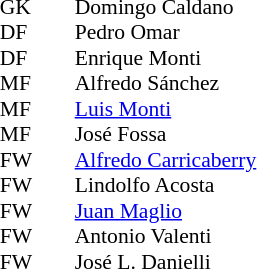<table style="font-size:90%; margin:0.2em auto;" cellspacing="0" cellpadding="0">
<tr>
<th width="25"></th>
<th width="25"></th>
</tr>
<tr>
<td>GK</td>
<td></td>
<td> Domingo Caldano</td>
</tr>
<tr>
<td>DF</td>
<td></td>
<td> Pedro Omar</td>
</tr>
<tr>
<td>DF</td>
<td></td>
<td> Enrique Monti</td>
</tr>
<tr>
<td>MF</td>
<td></td>
<td> Alfredo Sánchez</td>
</tr>
<tr>
<td>MF</td>
<td></td>
<td> <a href='#'>Luis Monti</a></td>
</tr>
<tr>
<td>MF</td>
<td></td>
<td> José Fossa</td>
</tr>
<tr>
<td>FW</td>
<td></td>
<td> <a href='#'>Alfredo Carricaberry</a></td>
</tr>
<tr>
<td>FW</td>
<td></td>
<td> Lindolfo Acosta</td>
</tr>
<tr>
<td>FW</td>
<td></td>
<td> <a href='#'>Juan Maglio</a></td>
</tr>
<tr>
<td>FW</td>
<td></td>
<td> Antonio Valenti</td>
</tr>
<tr>
<td>FW</td>
<td></td>
<td> José L. Danielli</td>
</tr>
</table>
